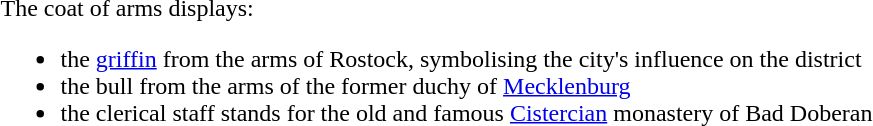<table>
<tr valign=top>
<td></td>
<td>The coat of arms displays:<br><ul><li>the <a href='#'>griffin</a> from the arms of Rostock, symbolising the city's influence on the district</li><li>the bull from the arms of the former duchy of <a href='#'>Mecklenburg</a></li><li>the clerical staff stands for the old and famous <a href='#'>Cistercian</a> monastery of Bad Doberan</li></ul></td>
</tr>
</table>
